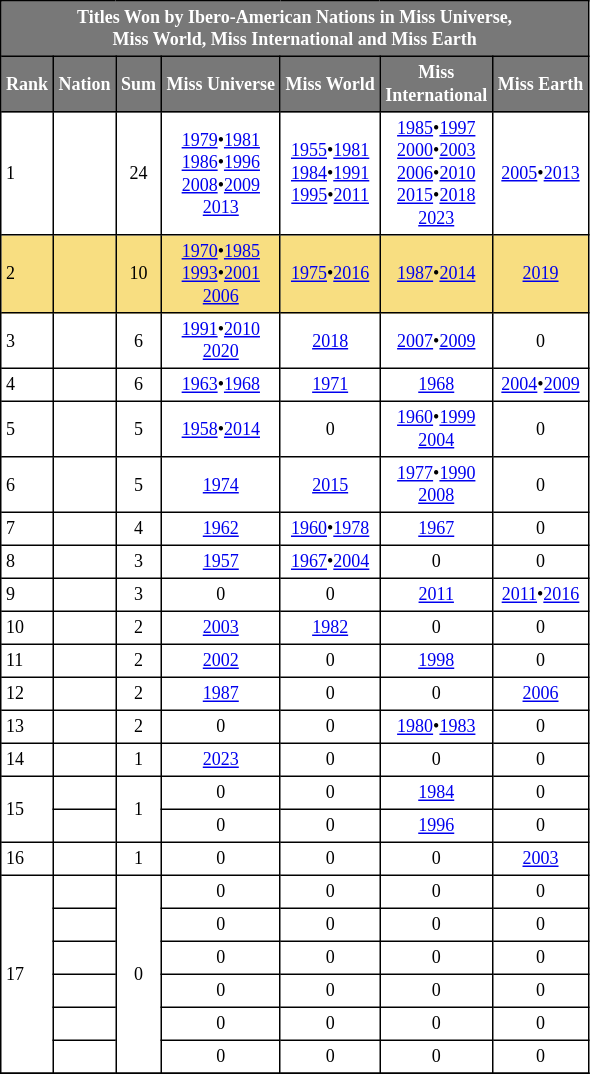<table class="sortable wiki table" border="3" cellpadding="3" cellspacing="0" style="margin: 0 1em 0 0; background: white; border: 1px #000000 solid; border-collapse: collapse; font-size: 75%;">
<tr>
<th style="background-color:#787878;color:#FFFFFF;" colspan=7>Titles Won by Ibero-American Nations in Miss Universe, <br> Miss World, Miss International and Miss Earth</th>
</tr>
<tr>
<th style="background-color:#787878;color:#FFFFFF;">Rank</th>
<th style="background-color:#787878;color:#FFFFFF;">Nation</th>
<th style="background-color:#787878;color:#FFFFFF;">Sum</th>
<th style="background-color:#787878;color:#FFFFFF;">Miss Universe</th>
<th style="background-color:#787878;color:#FFFFFF;">Miss World</th>
<th style="background-color:#787878;color:#FFFFFF;">Miss<br>International</th>
<th style="background-color:#787878;color:#FFFFFF;">Miss Earth</th>
</tr>
<tr>
<td>1</td>
<td></td>
<td style="text-align:center;">24</td>
<td style="text-align:center;"><a href='#'>1979</a>•<a href='#'>1981</a><br><a href='#'>1986</a>•<a href='#'>1996</a><br><a href='#'>2008</a>•<a href='#'>2009</a><br><a href='#'>2013</a></td>
<td style="text-align:center;"><a href='#'>1955</a>•<a href='#'>1981</a><br><a href='#'>1984</a>•<a href='#'>1991</a><br><a href='#'>1995</a>•<a href='#'>2011</a></td>
<td style="text-align:center;"><a href='#'>1985</a>•<a href='#'>1997</a><br><a href='#'>2000</a>•<a href='#'>2003</a><br><a href='#'>2006</a>•<a href='#'>2010</a><br><a href='#'>2015</a>•<a href='#'>2018</a><br><a href='#'>2023</a></td>
<td style="text-align:center;"><a href='#'>2005</a>•<a href='#'>2013</a></td>
</tr>
<tr>
<td bgcolor="#F8DE81">2</td>
<td bgcolor="#F8DE81"></td>
<td bgcolor="#F8DE81" align="center">10</td>
<td bgcolor="#F8DE81" align="center"><a href='#'>1970</a>•<a href='#'>1985</a><br><a href='#'>1993</a>•<a href='#'>2001</a><br><a href='#'>2006</a></td>
<td bgcolor="#F8DE81" align="center"><a href='#'>1975</a>•<a href='#'>2016</a></td>
<td bgcolor="#F8DE81" align="center"><a href='#'>1987</a>•<a href='#'>2014</a></td>
<td bgcolor="#F8DE81" align="center"><a href='#'>2019</a></td>
</tr>
<tr>
<td>3</td>
<td></td>
<td style="text-align:center;">6</td>
<td style="text-align:center;"><a href='#'>1991</a>•<a href='#'>2010</a><br><a href='#'>2020</a></td>
<td style="text-align:center;"><a href='#'>2018</a></td>
<td style="text-align:center;"><a href='#'>2007</a>•<a href='#'>2009</a></td>
<td style="text-align:center;">0</td>
</tr>
<tr>
<td>4</td>
<td></td>
<td style="text-align:center;">6</td>
<td style="text-align:center;"><a href='#'>1963</a>•<a href='#'>1968</a></td>
<td style="text-align:center;"><a href='#'>1971</a></td>
<td style="text-align:center;"><a href='#'>1968</a></td>
<td style="text-align:center;"><a href='#'>2004</a>•<a href='#'>2009</a></td>
</tr>
<tr>
<td>5</td>
<td></td>
<td style="text-align:center;">5</td>
<td style="text-align:center;"><a href='#'>1958</a>•<a href='#'>2014</a></td>
<td style="text-align:center;">0</td>
<td style="text-align:center;"><a href='#'>1960</a>•<a href='#'>1999</a><br><a href='#'>2004</a></td>
<td style="text-align:center;">0</td>
</tr>
<tr>
<td>6</td>
<td></td>
<td style="text-align:center;">5</td>
<td style="text-align:center;"><a href='#'>1974</a></td>
<td style="text-align:center;"><a href='#'>2015</a></td>
<td style="text-align:center;"><a href='#'>1977</a>•<a href='#'>1990</a><br><a href='#'>2008</a></td>
<td style="text-align:center;">0</td>
</tr>
<tr>
<td>7</td>
<td></td>
<td style="text-align:center;">4</td>
<td style="text-align:center;"><a href='#'>1962</a></td>
<td style="text-align:center;"><a href='#'>1960</a>•<a href='#'>1978</a></td>
<td style="text-align:center;"><a href='#'>1967</a></td>
<td style="text-align:center;">0</td>
</tr>
<tr>
<td>8</td>
<td></td>
<td style="text-align:center;">3</td>
<td style="text-align:center;"><a href='#'>1957</a></td>
<td style="text-align:center;"><a href='#'>1967</a>•<a href='#'>2004</a></td>
<td style="text-align:center;">0</td>
<td style="text-align:center;">0</td>
</tr>
<tr>
<td>9</td>
<td></td>
<td style="text-align:center;">3</td>
<td style="text-align:center;">0</td>
<td style="text-align:center;">0</td>
<td style="text-align:center;"><a href='#'>2011</a></td>
<td style="text-align:center;"><a href='#'>2011</a>•<a href='#'>2016</a></td>
</tr>
<tr>
<td>10</td>
<td></td>
<td style="text-align:center;">2</td>
<td style="text-align:center;"><a href='#'>2003</a></td>
<td style="text-align:center;"><a href='#'>1982</a></td>
<td style="text-align:center;">0</td>
<td style="text-align:center;">0</td>
</tr>
<tr>
<td>11</td>
<td></td>
<td style="text-align:center;">2</td>
<td style="text-align:center;"><a href='#'>2002</a></td>
<td style="text-align:center;">0</td>
<td style="text-align:center;"><a href='#'>1998</a></td>
<td style="text-align:center;">0</td>
</tr>
<tr>
<td>12</td>
<td></td>
<td style="text-align:center;">2</td>
<td style="text-align:center;"><a href='#'>1987</a></td>
<td style="text-align:center;">0</td>
<td style="text-align:center;">0</td>
<td style="text-align:center;"><a href='#'>2006</a></td>
</tr>
<tr>
<td>13</td>
<td></td>
<td style="text-align:center;">2</td>
<td style="text-align:center;">0</td>
<td style="text-align:center;">0</td>
<td style="text-align:center;"><a href='#'>1980</a>•<a href='#'>1983</a></td>
<td style="text-align:center;">0</td>
</tr>
<tr>
<td>14</td>
<td></td>
<td style="text-align:center;">1</td>
<td style="text-align:center;"><a href='#'>2023</a></td>
<td style="text-align:center;">0</td>
<td style="text-align:center;">0</td>
<td style="text-align:center;">0</td>
</tr>
<tr>
<td rowspan=2>15</td>
<td></td>
<td rowspan=2 style="text-align:center;">1</td>
<td style="text-align:center;">0</td>
<td style="text-align:center;">0</td>
<td style="text-align:center;"><a href='#'>1984</a></td>
<td style="text-align:center;">0</td>
</tr>
<tr>
<td></td>
<td style="text-align:center;">0</td>
<td style="text-align:center;">0</td>
<td style="text-align:center;"><a href='#'>1996</a></td>
<td style="text-align:center;">0</td>
</tr>
<tr>
<td>16</td>
<td></td>
<td style="text-align:center;">1</td>
<td style="text-align:center;">0</td>
<td style="text-align:center;">0</td>
<td style="text-align:center;">0</td>
<td style="text-align:center;"><a href='#'>2003</a></td>
</tr>
<tr>
<td rowspan=6>17</td>
<td></td>
<td rowspan=6 style="text-align:center;">0</td>
<td style="text-align:center;">0</td>
<td style="text-align:center;">0</td>
<td style="text-align:center;">0</td>
<td style="text-align:center;">0</td>
</tr>
<tr>
<td></td>
<td style="text-align:center;">0</td>
<td style="text-align:center;">0</td>
<td style="text-align:center;">0</td>
<td style="text-align:center;">0</td>
</tr>
<tr>
<td></td>
<td style="text-align:center;">0</td>
<td style="text-align:center;">0</td>
<td style="text-align:center;">0</td>
<td style="text-align:center;">0</td>
</tr>
<tr>
<td></td>
<td style="text-align:center;">0</td>
<td style="text-align:center;">0</td>
<td style="text-align:center;">0</td>
<td style="text-align:center;">0</td>
</tr>
<tr>
<td></td>
<td style="text-align:center;">0</td>
<td style="text-align:center;">0</td>
<td style="text-align:center;">0</td>
<td style="text-align:center;">0</td>
</tr>
<tr>
<td></td>
<td style="text-align:center;">0</td>
<td style="text-align:center;">0</td>
<td style="text-align:center;">0</td>
<td style="text-align:center;">0</td>
</tr>
<tr>
</tr>
</table>
